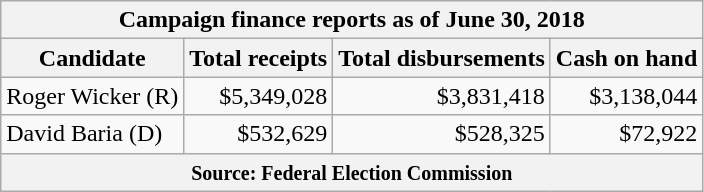<table class="wikitable sortable">
<tr>
<th colspan=4>Campaign finance reports as of June 30, 2018</th>
</tr>
<tr style="text-align:center;">
<th>Candidate</th>
<th>Total receipts</th>
<th>Total disbursements</th>
<th>Cash on hand</th>
</tr>
<tr>
<td>Roger Wicker (R)</td>
<td style="text-align:right;">$5,349,028</td>
<td style="text-align:right;">$3,831,418</td>
<td style="text-align:right;">$3,138,044</td>
</tr>
<tr>
<td>David Baria (D)</td>
<td style="text-align:right;">$532,629</td>
<td style="text-align:right;">$528,325</td>
<td style="text-align:right;">$72,922</td>
</tr>
<tr>
<th colspan="4"><small>Source: Federal Election Commission</small></th>
</tr>
</table>
